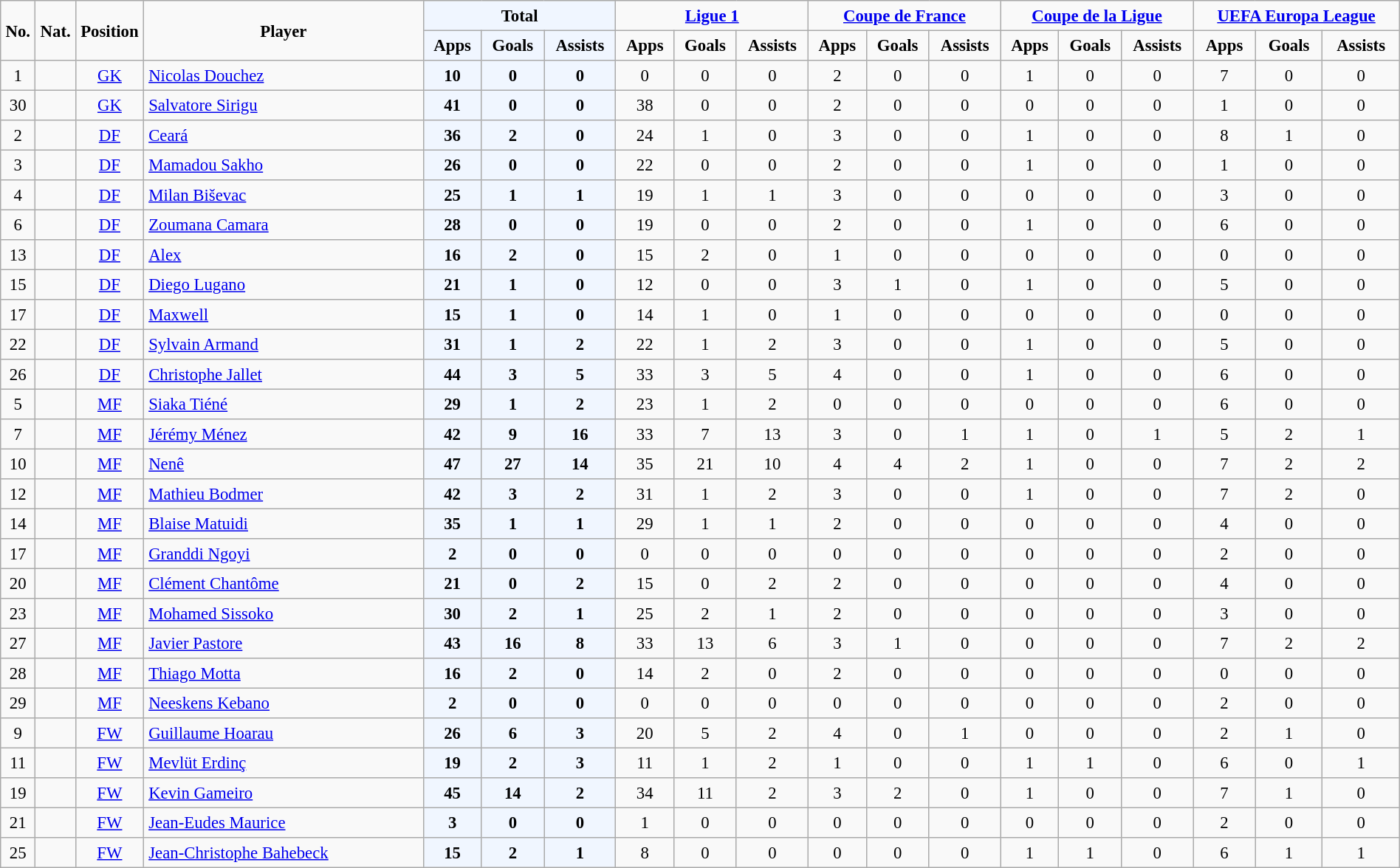<table border="2" cellpadding="4" cellspacing="0" style="text-align:center; style=margin: 1em 1em 1em 0; background: #f9f9f9; border: 1px #aaa solid; border-collapse: collapse; font-size: 95%;">
<tr>
<th rowspan="2" width="1%">No.</th>
<th rowspan="2" width="1%">Nat.</th>
<th rowspan="2" width="1%">Position</th>
<th rowspan="2" width="20%">Player</th>
<th align="center" style="background:#f0f6ff;" colspan="3">Total</th>
<th colspan="3"><a href='#'>Ligue 1</a></th>
<th colspan="3"><a href='#'>Coupe de France</a></th>
<th colspan="3"><a href='#'>Coupe de la Ligue</a></th>
<th colspan="3"><a href='#'>UEFA Europa League</a></th>
</tr>
<tr>
<th align="center" style="background:#f0f6ff;" colspan="1">Apps</th>
<th align="center" style="background:#f0f6ff;" colspan="1">Goals</th>
<th align="center" style="background:#f0f6ff;" colspan="1">Assists</th>
<th>Apps</th>
<th>Goals</th>
<th>Assists</th>
<th>Apps</th>
<th>Goals</th>
<th>Assists</th>
<th>Apps</th>
<th>Goals</th>
<th>Assists</th>
<th>Apps</th>
<th>Goals</th>
<th>Assists</th>
</tr>
<tr>
<td>1</td>
<td></td>
<td><a href='#'>GK</a></td>
<td align=left><a href='#'>Nicolas Douchez</a></td>
<th align="center" style="background:#f0f6ff;" colspan=1>10</th>
<th align="center" style="background:#f0f6ff;" colspan=1>0</th>
<th align="center" style="background:#f0f6ff;" colspan=1>0</th>
<td>0</td>
<td>0</td>
<td>0</td>
<td>2</td>
<td>0</td>
<td>0</td>
<td>1</td>
<td>0</td>
<td>0</td>
<td>7</td>
<td>0</td>
<td>0</td>
</tr>
<tr>
<td>30</td>
<td></td>
<td><a href='#'>GK</a></td>
<td align=left><a href='#'>Salvatore Sirigu</a></td>
<th align="center" style="background:#f0f6ff;" colspan=1>41</th>
<th align="center" style="background:#f0f6ff;" colspan=1>0</th>
<th align="center" style="background:#f0f6ff;" colspan=1>0</th>
<td>38</td>
<td>0</td>
<td>0</td>
<td>2</td>
<td>0</td>
<td>0</td>
<td>0</td>
<td>0</td>
<td>0</td>
<td>1</td>
<td>0</td>
<td>0</td>
</tr>
<tr>
<td>2</td>
<td></td>
<td><a href='#'>DF</a></td>
<td align=left><a href='#'>Ceará</a></td>
<th align="center" style="background:#f0f6ff;" colspan=1>36</th>
<th align="center" style="background:#f0f6ff;" colspan=1>2</th>
<th align="center" style="background:#f0f6ff;" colspan=1>0</th>
<td>24</td>
<td>1</td>
<td>0</td>
<td>3</td>
<td>0</td>
<td>0</td>
<td>1</td>
<td>0</td>
<td>0</td>
<td>8</td>
<td>1</td>
<td>0</td>
</tr>
<tr>
<td>3</td>
<td></td>
<td><a href='#'>DF</a></td>
<td align=left><a href='#'>Mamadou Sakho</a></td>
<th align="center" style="background:#f0f6ff;" colspan=1>26</th>
<th align="center" style="background:#f0f6ff;" colspan=1>0</th>
<th align="center" style="background:#f0f6ff;" colspan=1>0</th>
<td>22</td>
<td>0</td>
<td>0</td>
<td>2</td>
<td>0</td>
<td>0</td>
<td>1</td>
<td>0</td>
<td>0</td>
<td>1</td>
<td>0</td>
<td>0</td>
</tr>
<tr>
<td>4</td>
<td></td>
<td><a href='#'>DF</a></td>
<td align=left><a href='#'>Milan Biševac</a></td>
<th align="center" style="background:#f0f6ff;" colspan=1>25</th>
<th align="center" style="background:#f0f6ff;" colspan=1>1</th>
<th align="center" style="background:#f0f6ff;" colspan=1>1</th>
<td>19</td>
<td>1</td>
<td>1</td>
<td>3</td>
<td>0</td>
<td>0</td>
<td>0</td>
<td>0</td>
<td>0</td>
<td>3</td>
<td>0</td>
<td>0</td>
</tr>
<tr>
<td>6</td>
<td></td>
<td><a href='#'>DF</a></td>
<td align=left><a href='#'>Zoumana Camara</a></td>
<th align="center" style="background:#f0f6ff;" colspan=1>28</th>
<th align="center" style="background:#f0f6ff;" colspan=1>0</th>
<th align="center" style="background:#f0f6ff;" colspan=1>0</th>
<td>19</td>
<td>0</td>
<td>0</td>
<td>2</td>
<td>0</td>
<td>0</td>
<td>1</td>
<td>0</td>
<td>0</td>
<td>6</td>
<td>0</td>
<td>0</td>
</tr>
<tr>
<td>13</td>
<td></td>
<td><a href='#'>DF</a></td>
<td align=left><a href='#'>Alex</a></td>
<th align="center" style="background:#f0f6ff;" colspan=1>16</th>
<th align="center" style="background:#f0f6ff;" colspan=1>2</th>
<th align="center" style="background:#f0f6ff;" colspan=1>0</th>
<td>15</td>
<td>2</td>
<td>0</td>
<td>1</td>
<td>0</td>
<td>0</td>
<td>0</td>
<td>0</td>
<td>0</td>
<td>0</td>
<td>0</td>
<td>0</td>
</tr>
<tr>
<td>15</td>
<td></td>
<td><a href='#'>DF</a></td>
<td align=left><a href='#'>Diego Lugano</a></td>
<th align="center" style="background:#f0f6ff;" colspan=1>21</th>
<th align="center" style="background:#f0f6ff;" colspan=1>1</th>
<th align="center" style="background:#f0f6ff;" colspan=1>0</th>
<td>12</td>
<td>0</td>
<td>0</td>
<td>3</td>
<td>1</td>
<td>0</td>
<td>1</td>
<td>0</td>
<td>0</td>
<td>5</td>
<td>0</td>
<td>0</td>
</tr>
<tr>
<td>17</td>
<td></td>
<td><a href='#'>DF</a></td>
<td align=left><a href='#'>Maxwell</a></td>
<th align="center" style="background:#f0f6ff;" colspan=1>15</th>
<th align="center" style="background:#f0f6ff;" colspan=1>1</th>
<th align="center" style="background:#f0f6ff;" colspan=1>0</th>
<td>14</td>
<td>1</td>
<td>0</td>
<td>1</td>
<td>0</td>
<td>0</td>
<td>0</td>
<td>0</td>
<td>0</td>
<td>0</td>
<td>0</td>
<td>0</td>
</tr>
<tr>
<td>22</td>
<td></td>
<td><a href='#'>DF</a></td>
<td align=left><a href='#'>Sylvain Armand</a></td>
<th align="center" style="background:#f0f6ff;" colspan=1>31</th>
<th align="center" style="background:#f0f6ff;" colspan=1>1</th>
<th align="center" style="background:#f0f6ff;" colspan=1>2</th>
<td>22</td>
<td>1</td>
<td>2</td>
<td>3</td>
<td>0</td>
<td>0</td>
<td>1</td>
<td>0</td>
<td>0</td>
<td>5</td>
<td>0</td>
<td>0</td>
</tr>
<tr>
<td>26</td>
<td></td>
<td><a href='#'>DF</a></td>
<td align=left><a href='#'>Christophe Jallet</a></td>
<th align="center" style="background:#f0f6ff;" colspan=1>44</th>
<th align="center" style="background:#f0f6ff;" colspan=1>3</th>
<th align="center" style="background:#f0f6ff;" colspan=1>5</th>
<td>33</td>
<td>3</td>
<td>5</td>
<td>4</td>
<td>0</td>
<td>0</td>
<td>1</td>
<td>0</td>
<td>0</td>
<td>6</td>
<td>0</td>
<td>0</td>
</tr>
<tr>
<td>5</td>
<td></td>
<td><a href='#'>MF</a></td>
<td align=left><a href='#'>Siaka Tiéné</a></td>
<th align="center" style="background:#f0f6ff;" colspan=1>29</th>
<th align="center" style="background:#f0f6ff;" colspan=1>1</th>
<th align="center" style="background:#f0f6ff;" colspan=1>2</th>
<td>23</td>
<td>1</td>
<td>2</td>
<td>0</td>
<td>0</td>
<td>0</td>
<td>0</td>
<td>0</td>
<td>0</td>
<td>6</td>
<td>0</td>
<td>0</td>
</tr>
<tr>
<td>7</td>
<td></td>
<td><a href='#'>MF</a></td>
<td align=left><a href='#'>Jérémy Ménez</a></td>
<th align="center" style="background:#f0f6ff;" colspan=1>42</th>
<th align="center" style="background:#f0f6ff;" colspan=1>9</th>
<th align="center" style="background:#f0f6ff;" colspan=1>16</th>
<td>33</td>
<td>7</td>
<td>13</td>
<td>3</td>
<td>0</td>
<td>1</td>
<td>1</td>
<td>0</td>
<td>1</td>
<td>5</td>
<td>2</td>
<td>1</td>
</tr>
<tr>
<td>10</td>
<td></td>
<td><a href='#'>MF</a></td>
<td align=left><a href='#'>Nenê</a></td>
<th align="center" style="background:#f0f6ff;" colspan=1>47</th>
<th align="center" style="background:#f0f6ff;" colspan=1>27</th>
<th align="center" style="background:#f0f6ff;" colspan=1>14</th>
<td>35</td>
<td>21</td>
<td>10</td>
<td>4</td>
<td>4</td>
<td>2</td>
<td>1</td>
<td>0</td>
<td>0</td>
<td>7</td>
<td>2</td>
<td>2</td>
</tr>
<tr>
<td>12</td>
<td></td>
<td><a href='#'>MF</a></td>
<td align=left><a href='#'>Mathieu Bodmer</a></td>
<th align="center" style="background:#f0f6ff;" colspan=1>42</th>
<th align="center" style="background:#f0f6ff;" colspan=1>3</th>
<th align="center" style="background:#f0f6ff;" colspan=1>2</th>
<td>31</td>
<td>1</td>
<td>2</td>
<td>3</td>
<td>0</td>
<td>0</td>
<td>1</td>
<td>0</td>
<td>0</td>
<td>7</td>
<td>2</td>
<td>0</td>
</tr>
<tr>
<td>14</td>
<td></td>
<td><a href='#'>MF</a></td>
<td align=left><a href='#'>Blaise Matuidi</a></td>
<th align="center" style="background:#f0f6ff;" colspan=1>35</th>
<th align="center" style="background:#f0f6ff;" colspan=1>1</th>
<th align="center" style="background:#f0f6ff;" colspan=1>1</th>
<td>29</td>
<td>1</td>
<td>1</td>
<td>2</td>
<td>0</td>
<td>0</td>
<td>0</td>
<td>0</td>
<td>0</td>
<td>4</td>
<td>0</td>
<td>0</td>
</tr>
<tr>
<td>17</td>
<td></td>
<td><a href='#'>MF</a></td>
<td align=left><a href='#'>Granddi Ngoyi</a></td>
<th align="center" style="background:#f0f6ff;" colspan=1>2</th>
<th align="center" style="background:#f0f6ff;" colspan=1>0</th>
<th align="center" style="background:#f0f6ff;" colspan=1>0</th>
<td>0</td>
<td>0</td>
<td>0</td>
<td>0</td>
<td>0</td>
<td>0</td>
<td>0</td>
<td>0</td>
<td>0</td>
<td>2</td>
<td>0</td>
<td>0</td>
</tr>
<tr>
<td>20</td>
<td></td>
<td><a href='#'>MF</a></td>
<td align=left><a href='#'>Clément Chantôme</a></td>
<th align="center" style="background:#f0f6ff;" colspan=1>21</th>
<th align="center" style="background:#f0f6ff;" colspan=1>0</th>
<th align="center" style="background:#f0f6ff;" colspan=1>2</th>
<td>15</td>
<td>0</td>
<td>2</td>
<td>2</td>
<td>0</td>
<td>0</td>
<td>0</td>
<td>0</td>
<td>0</td>
<td>4</td>
<td>0</td>
<td>0</td>
</tr>
<tr>
<td>23</td>
<td></td>
<td><a href='#'>MF</a></td>
<td align=left><a href='#'>Mohamed Sissoko</a></td>
<th align="center" style="background:#f0f6ff;" colspan=1>30</th>
<th align="center" style="background:#f0f6ff;" colspan=1>2</th>
<th align="center" style="background:#f0f6ff;" colspan=1>1</th>
<td>25</td>
<td>2</td>
<td>1</td>
<td>2</td>
<td>0</td>
<td>0</td>
<td>0</td>
<td>0</td>
<td>0</td>
<td>3</td>
<td>0</td>
<td>0</td>
</tr>
<tr>
<td>27</td>
<td></td>
<td><a href='#'>MF</a></td>
<td align=left><a href='#'>Javier Pastore</a></td>
<th align="center" style="background:#f0f6ff;" colspan=1>43</th>
<th align="center" style="background:#f0f6ff;" colspan=1>16</th>
<th align="center" style="background:#f0f6ff;" colspan=1>8</th>
<td>33</td>
<td>13</td>
<td>6</td>
<td>3</td>
<td>1</td>
<td>0</td>
<td>0</td>
<td>0</td>
<td>0</td>
<td>7</td>
<td>2</td>
<td>2</td>
</tr>
<tr>
<td>28</td>
<td></td>
<td><a href='#'>MF</a></td>
<td align=left><a href='#'>Thiago Motta</a></td>
<th align="center" style="background:#f0f6ff;" colspan=1>16</th>
<th align="center" style="background:#f0f6ff;" colspan=1>2</th>
<th align="center" style="background:#f0f6ff;" colspan=1>0</th>
<td>14</td>
<td>2</td>
<td>0</td>
<td>2</td>
<td>0</td>
<td>0</td>
<td>0</td>
<td>0</td>
<td>0</td>
<td>0</td>
<td>0</td>
<td>0</td>
</tr>
<tr>
<td>29</td>
<td></td>
<td><a href='#'>MF</a></td>
<td align=left><a href='#'>Neeskens Kebano</a></td>
<th align="center" style="background:#f0f6ff;" colspan=1>2</th>
<th align="center" style="background:#f0f6ff;" colspan=1>0</th>
<th align="center" style="background:#f0f6ff;" colspan=1>0</th>
<td>0</td>
<td>0</td>
<td>0</td>
<td>0</td>
<td>0</td>
<td>0</td>
<td>0</td>
<td>0</td>
<td>0</td>
<td>2</td>
<td>0</td>
<td>0</td>
</tr>
<tr>
<td>9</td>
<td></td>
<td><a href='#'>FW</a></td>
<td align=left><a href='#'>Guillaume Hoarau</a></td>
<th align="center" style="background:#f0f6ff;" colspan=1>26</th>
<th align="center" style="background:#f0f6ff;" colspan=1>6</th>
<th align="center" style="background:#f0f6ff;" colspan=1>3</th>
<td>20</td>
<td>5</td>
<td>2</td>
<td>4</td>
<td>0</td>
<td>1</td>
<td>0</td>
<td>0</td>
<td>0</td>
<td>2</td>
<td>1</td>
<td>0</td>
</tr>
<tr>
<td>11</td>
<td></td>
<td><a href='#'>FW</a></td>
<td align=left><a href='#'>Mevlüt Erdinç</a></td>
<th align="center" style="background:#f0f6ff;" colspan=1>19</th>
<th align="center" style="background:#f0f6ff;" colspan=1>2</th>
<th align="center" style="background:#f0f6ff;" colspan=1>3</th>
<td>11</td>
<td>1</td>
<td>2</td>
<td>1</td>
<td>0</td>
<td>0</td>
<td>1</td>
<td>1</td>
<td>0</td>
<td>6</td>
<td>0</td>
<td>1</td>
</tr>
<tr>
<td>19</td>
<td></td>
<td><a href='#'>FW</a></td>
<td align=left><a href='#'>Kevin Gameiro</a></td>
<th align="center" style="background:#f0f6ff;" colspan=1>45</th>
<th align="center" style="background:#f0f6ff;" colspan=1>14</th>
<th align="center" style="background:#f0f6ff;" colspan=1>2</th>
<td>34</td>
<td>11</td>
<td>2</td>
<td>3</td>
<td>2</td>
<td>0</td>
<td>1</td>
<td>0</td>
<td>0</td>
<td>7</td>
<td>1</td>
<td>0</td>
</tr>
<tr>
<td>21</td>
<td></td>
<td><a href='#'>FW</a></td>
<td align=left><a href='#'>Jean-Eudes Maurice</a></td>
<th align="center" style="background:#f0f6ff;" colspan=1>3</th>
<th align="center" style="background:#f0f6ff;" colspan=1>0</th>
<th align="center" style="background:#f0f6ff;" colspan=1>0</th>
<td>1</td>
<td>0</td>
<td>0</td>
<td>0</td>
<td>0</td>
<td>0</td>
<td>0</td>
<td>0</td>
<td>0</td>
<td>2</td>
<td>0</td>
<td>0</td>
</tr>
<tr>
<td>25</td>
<td></td>
<td><a href='#'>FW</a></td>
<td align=left><a href='#'>Jean-Christophe Bahebeck</a></td>
<th align="center" style="background:#f0f6ff;" colspan=1>15</th>
<th align="center" style="background:#f0f6ff;" colspan=1>2</th>
<th align="center" style="background:#f0f6ff;" colspan=1>1</th>
<td>8</td>
<td>0</td>
<td>0</td>
<td>0</td>
<td>0</td>
<td>0</td>
<td>1</td>
<td>1</td>
<td>0</td>
<td>6</td>
<td>1</td>
<td>1</td>
</tr>
</table>
